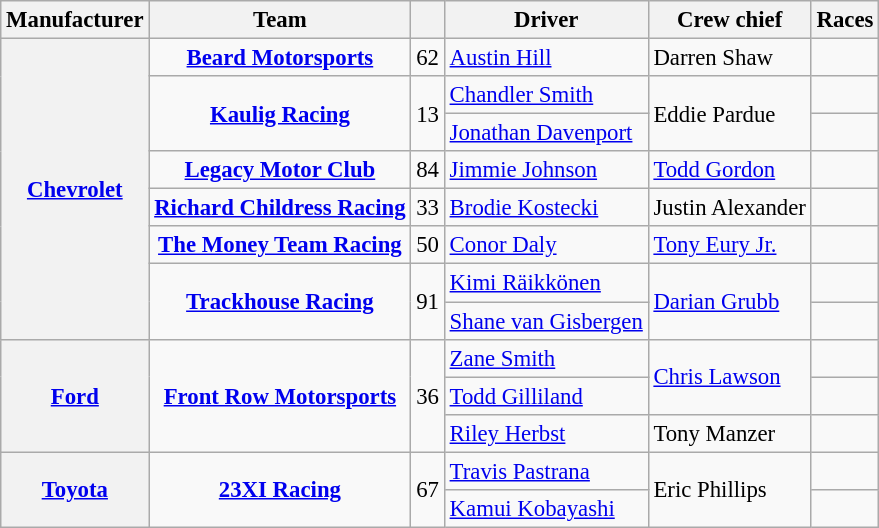<table class="wikitable sortable" style="font-size: 95%;">
<tr>
<th>Manufacturer</th>
<th>Team</th>
<th></th>
<th>Driver</th>
<th>Crew chief</th>
<th>Races</th>
</tr>
<tr>
<th rowspan=8><a href='#'>Chevrolet</a></th>
<td style="text-align:center;"><strong><a href='#'>Beard Motorsports</a></strong></td>
<td>62</td>
<td><a href='#'>Austin Hill</a></td>
<td>Darren Shaw</td>
<td></td>
</tr>
<tr>
<td rowspan=2 style="text-align:center;"><strong><a href='#'>Kaulig Racing</a></strong></td>
<td rowspan=2>13</td>
<td><a href='#'>Chandler Smith</a></td>
<td rowspan=2>Eddie Pardue</td>
<td></td>
</tr>
<tr>
<td><a href='#'>Jonathan Davenport</a></td>
<td></td>
</tr>
<tr>
<td style="text-align:center;"><strong><a href='#'>Legacy Motor Club</a></strong></td>
<td>84</td>
<td><a href='#'>Jimmie Johnson</a></td>
<td><a href='#'>Todd Gordon</a></td>
<td></td>
</tr>
<tr>
<td style="text-align:center;"><strong><a href='#'>Richard Childress Racing</a></strong></td>
<td>33</td>
<td><a href='#'>Brodie Kostecki</a></td>
<td>Justin Alexander</td>
<td></td>
</tr>
<tr>
<td style="text-align:center;"><strong><a href='#'>The Money Team Racing</a></strong></td>
<td>50</td>
<td><a href='#'>Conor Daly</a></td>
<td><a href='#'>Tony Eury Jr.</a></td>
<td></td>
</tr>
<tr>
<td rowspan=2 style="text-align:center;"><strong><a href='#'>Trackhouse Racing</a></strong></td>
<td rowspan=2>91</td>
<td><a href='#'>Kimi Räikkönen</a></td>
<td rowspan=2><a href='#'>Darian Grubb</a></td>
<td></td>
</tr>
<tr>
<td><a href='#'>Shane van Gisbergen</a></td>
<td></td>
</tr>
<tr>
<th rowspan=3><a href='#'>Ford</a></th>
<td rowspan=3 style="text-align:center;"><strong><a href='#'>Front Row Motorsports</a></strong></td>
<td rowspan=3>36</td>
<td><a href='#'>Zane Smith</a></td>
<td rowspan=2><a href='#'>Chris Lawson</a></td>
<td></td>
</tr>
<tr>
<td><a href='#'>Todd Gilliland</a></td>
<td></td>
</tr>
<tr>
<td><a href='#'>Riley Herbst</a></td>
<td>Tony Manzer</td>
<td></td>
</tr>
<tr>
<th rowspan=2><a href='#'>Toyota</a></th>
<td rowspan=2 style="text-align:center;"><strong><a href='#'>23XI Racing</a></strong></td>
<td rowspan=2>67</td>
<td><a href='#'>Travis Pastrana</a></td>
<td rowspan=2>Eric Phillips</td>
<td></td>
</tr>
<tr>
<td><a href='#'>Kamui Kobayashi</a></td>
<td></td>
</tr>
</table>
